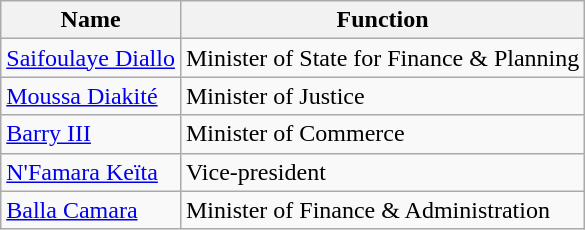<table class=wikitable>
<tr>
<th>Name</th>
<th>Function</th>
</tr>
<tr>
<td><a href='#'>Saifoulaye Diallo</a></td>
<td>Minister of State for Finance & Planning</td>
</tr>
<tr>
<td><a href='#'>Moussa Diakité</a></td>
<td>Minister of Justice</td>
</tr>
<tr>
<td><a href='#'>Barry III</a></td>
<td>Minister of Commerce</td>
</tr>
<tr>
<td><a href='#'>N'Famara Keïta</a></td>
<td>Vice-president</td>
</tr>
<tr>
<td><a href='#'>Balla Camara</a></td>
<td>Minister of Finance & Administration</td>
</tr>
</table>
